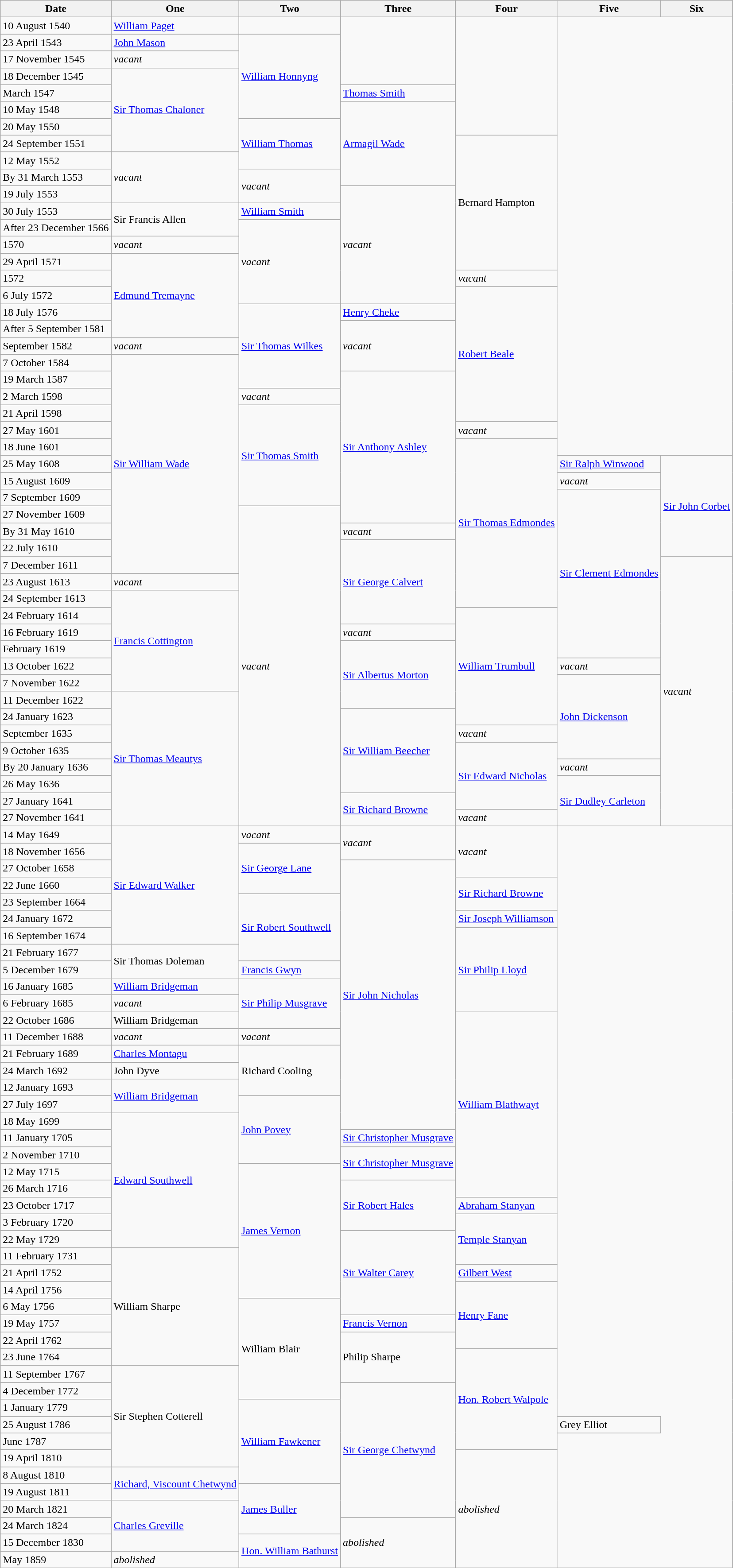<table class="wikitable">
<tr>
<th>Date</th>
<th>One</th>
<th>Two</th>
<th>Three</th>
<th>Four</th>
<th>Five</th>
<th>Six</th>
</tr>
<tr>
<td>10 August 1540</td>
<td><a href='#'>William Paget</a></td>
<td></td>
<td rowspan=4></td>
<td rowspan=7></td>
</tr>
<tr>
<td>23 April 1543</td>
<td><a href='#'>John Mason</a></td>
<td rowspan=5><a href='#'>William Honnyng</a></td>
</tr>
<tr>
<td>17 November 1545</td>
<td><em>vacant</em></td>
</tr>
<tr>
<td>18 December 1545</td>
<td rowspan=5><a href='#'>Sir Thomas Chaloner</a></td>
</tr>
<tr>
<td>March 1547</td>
<td><a href='#'>Thomas Smith</a></td>
</tr>
<tr>
<td>10 May 1548</td>
<td rowspan=5><a href='#'>Armagil Wade</a></td>
</tr>
<tr>
<td>20 May 1550</td>
<td rowspan=3><a href='#'>William Thomas</a></td>
</tr>
<tr>
<td>24 September 1551</td>
<td rowspan=8>Bernard Hampton</td>
</tr>
<tr>
<td>12 May 1552</td>
<td rowspan=3><em>vacant</em></td>
</tr>
<tr>
<td>By 31 March 1553</td>
<td rowspan=2><em>vacant</em></td>
</tr>
<tr>
<td>19 July 1553</td>
<td rowspan=7><em>vacant</em></td>
</tr>
<tr>
<td>30 July 1553</td>
<td rowspan=2>Sir Francis Allen</td>
<td><a href='#'>William Smith</a></td>
</tr>
<tr>
<td>After 23 December 1566</td>
<td rowspan=5><em>vacant</em></td>
</tr>
<tr>
<td>1570</td>
<td><em>vacant</em></td>
</tr>
<tr>
<td>29 April 1571</td>
<td rowspan=5><a href='#'>Edmund Tremayne</a></td>
</tr>
<tr>
<td>1572</td>
<td><em>vacant</em></td>
</tr>
<tr>
<td>6 July 1572</td>
<td rowspan=8><a href='#'>Robert Beale</a></td>
</tr>
<tr>
<td>18 July 1576</td>
<td rowspan=5><a href='#'>Sir Thomas Wilkes</a></td>
<td><a href='#'>Henry Cheke</a></td>
</tr>
<tr>
<td>After 5 September 1581</td>
<td rowspan=3><em>vacant</em></td>
</tr>
<tr>
<td>September 1582</td>
<td><em>vacant</em></td>
</tr>
<tr>
<td>7 October 1584</td>
<td rowspan=13><a href='#'>Sir William Wade</a></td>
</tr>
<tr>
<td>19 March 1587</td>
<td rowspan=9><a href='#'>Sir Anthony Ashley</a></td>
</tr>
<tr>
<td>2 March 1598</td>
<td><em>vacant</em></td>
</tr>
<tr>
<td>21 April 1598</td>
<td rowspan=6><a href='#'>Sir Thomas Smith</a></td>
</tr>
<tr>
<td>27 May 1601</td>
<td><em>vacant</em></td>
</tr>
<tr>
<td>18 June 1601</td>
<td rowspan=10><a href='#'>Sir Thomas Edmondes</a></td>
</tr>
<tr>
<td>25 May 1608</td>
<td><a href='#'>Sir Ralph Winwood</a></td>
<td rowspan=6><a href='#'>Sir John Corbet</a></td>
</tr>
<tr>
<td>15 August 1609</td>
<td><em>vacant</em></td>
</tr>
<tr>
<td>7 September 1609</td>
<td rowspan=10><a href='#'>Sir Clement Edmondes</a></td>
</tr>
<tr>
<td>27 November 1609</td>
<td rowspan=19><em>vacant</em></td>
</tr>
<tr>
<td>By 31 May 1610</td>
<td><em>vacant</em></td>
</tr>
<tr>
<td>22 July 1610</td>
<td rowspan=5><a href='#'>Sir George Calvert</a></td>
</tr>
<tr>
<td>7 December 1611</td>
<td rowspan=16><em>vacant</em></td>
</tr>
<tr>
<td>23 August 1613</td>
<td><em>vacant</em></td>
</tr>
<tr>
<td>24 September 1613</td>
<td rowspan=6><a href='#'>Francis Cottington</a></td>
</tr>
<tr>
<td>24 February 1614</td>
<td rowspan=7><a href='#'>William Trumbull</a></td>
</tr>
<tr>
<td>16 February 1619</td>
<td><em>vacant</em></td>
</tr>
<tr>
<td>February 1619</td>
<td rowspan=4><a href='#'>Sir Albertus Morton</a></td>
</tr>
<tr>
<td>13 October 1622</td>
<td><em>vacant</em></td>
</tr>
<tr>
<td>7 November 1622</td>
<td rowspan=5><a href='#'>John Dickenson</a></td>
</tr>
<tr>
<td>11 December 1622</td>
<td rowspan=8><a href='#'>Sir Thomas Meautys</a></td>
</tr>
<tr>
<td>24 January 1623</td>
<td rowspan=5><a href='#'>Sir William Beecher</a></td>
</tr>
<tr>
<td>September 1635</td>
<td><em>vacant</em></td>
</tr>
<tr>
<td>9 October 1635</td>
<td rowspan=4><a href='#'>Sir Edward Nicholas</a></td>
</tr>
<tr>
<td>By 20 January 1636</td>
<td><em>vacant</em></td>
</tr>
<tr>
<td>26 May 1636</td>
<td rowspan=3><a href='#'>Sir Dudley Carleton</a></td>
</tr>
<tr>
<td>27 January 1641</td>
<td rowspan=2><a href='#'>Sir Richard Browne</a></td>
</tr>
<tr>
<td>27 November 1641</td>
<td><em>vacant</em></td>
</tr>
<tr>
<td>14 May 1649</td>
<td rowspan=7><a href='#'>Sir Edward Walker</a></td>
<td><em>vacant</em></td>
<td rowspan=2><em>vacant</em></td>
<td rowspan=3><em>vacant</em></td>
</tr>
<tr>
<td>18 November 1656</td>
<td rowspan=3><a href='#'>Sir George Lane</a></td>
</tr>
<tr>
<td>27 October 1658</td>
<td rowspan=16><a href='#'>Sir John Nicholas</a></td>
</tr>
<tr>
<td>22 June 1660</td>
<td rowspan=2><a href='#'>Sir Richard Browne</a></td>
</tr>
<tr>
<td>23 September 1664</td>
<td rowspan=4><a href='#'>Sir Robert Southwell</a></td>
</tr>
<tr>
<td>24 January 1672</td>
<td><a href='#'>Sir Joseph Williamson</a></td>
</tr>
<tr>
<td>16 September 1674</td>
<td rowspan=5><a href='#'>Sir Philip Lloyd</a></td>
</tr>
<tr>
<td>21 February 1677</td>
<td rowspan=2>Sir Thomas Doleman</td>
</tr>
<tr>
<td>5 December 1679</td>
<td><a href='#'>Francis Gwyn</a></td>
</tr>
<tr>
<td>16 January 1685</td>
<td><a href='#'>William Bridgeman</a></td>
<td rowspan=3><a href='#'>Sir Philip Musgrave</a></td>
</tr>
<tr>
<td>6 February 1685</td>
<td><em>vacant</em></td>
</tr>
<tr>
<td>22 October 1686</td>
<td>William Bridgeman</td>
<td rowspan=11><a href='#'>William Blathwayt</a></td>
</tr>
<tr>
<td>11 December 1688</td>
<td><em>vacant</em></td>
<td><em>vacant</em></td>
</tr>
<tr>
<td>21 February 1689</td>
<td><a href='#'>Charles Montagu</a></td>
<td rowspan=3>Richard Cooling</td>
</tr>
<tr>
<td>24 March 1692</td>
<td>John Dyve</td>
</tr>
<tr>
<td>12 January 1693</td>
<td rowspan=2><a href='#'>William Bridgeman</a></td>
</tr>
<tr>
<td>27 July 1697</td>
<td rowspan=4><a href='#'>John Povey</a></td>
</tr>
<tr>
<td>18 May 1699</td>
<td rowspan=8><a href='#'>Edward Southwell</a></td>
</tr>
<tr>
<td>11 January 1705</td>
<td><a href='#'>Sir Christopher Musgrave</a></td>
</tr>
<tr>
<td>2 November 1710</td>
<td rowspan=2><a href='#'>Sir Christopher Musgrave</a></td>
</tr>
<tr>
<td>12 May 1715</td>
<td rowspan=8><a href='#'>James Vernon</a></td>
</tr>
<tr>
<td>26 March 1716</td>
<td rowspan=3><a href='#'>Sir Robert Hales</a></td>
</tr>
<tr>
<td>23 October 1717</td>
<td><a href='#'>Abraham Stanyan</a></td>
</tr>
<tr>
<td>3 February 1720</td>
<td rowspan=3><a href='#'>Temple Stanyan</a></td>
</tr>
<tr>
<td>22 May 1729</td>
<td rowspan=5><a href='#'>Sir Walter Carey</a></td>
</tr>
<tr>
<td>11 February 1731</td>
<td rowspan=7>William Sharpe</td>
</tr>
<tr>
<td>21 April 1752</td>
<td><a href='#'>Gilbert West</a></td>
</tr>
<tr>
<td>14 April 1756</td>
<td rowspan=4><a href='#'>Henry Fane</a></td>
</tr>
<tr>
<td>6 May 1756</td>
<td rowspan=6>William Blair</td>
</tr>
<tr>
<td>19 May 1757</td>
<td><a href='#'>Francis Vernon</a></td>
</tr>
<tr>
<td>22 April 1762</td>
<td rowspan=3>Philip Sharpe</td>
</tr>
<tr>
<td>23 June 1764</td>
<td rowspan=6><a href='#'>Hon. Robert Walpole</a></td>
</tr>
<tr>
<td>11 September 1767</td>
<td rowspan=6>Sir Stephen Cotterell</td>
</tr>
<tr>
<td>4 December 1772</td>
<td rowspan=8><a href='#'>Sir George Chetwynd</a></td>
</tr>
<tr>
<td>1 January 1779</td>
<td rowspan=5><a href='#'>William Fawkener</a></td>
</tr>
<tr>
<td>25 August 1786</td>
<td>Grey Elliot</td>
</tr>
<tr>
<td>June 1787</td>
</tr>
<tr>
<td>19 April 1810</td>
<td rowspan=7><em>abolished</em></td>
</tr>
<tr>
<td>8 August 1810</td>
<td rowspan=2><a href='#'>Richard, Viscount Chetwynd</a></td>
</tr>
<tr>
<td>19 August 1811</td>
<td rowspan=3><a href='#'>James Buller</a></td>
</tr>
<tr>
<td>20 March 1821</td>
<td rowspan=3><a href='#'>Charles Greville</a></td>
</tr>
<tr>
<td>24 March 1824</td>
<td rowspan=3><em>abolished</em></td>
</tr>
<tr>
<td>15 December 1830</td>
<td rowspan=2><a href='#'>Hon. William Bathurst</a></td>
</tr>
<tr>
<td>May 1859</td>
<td><em>abolished</em></td>
</tr>
</table>
